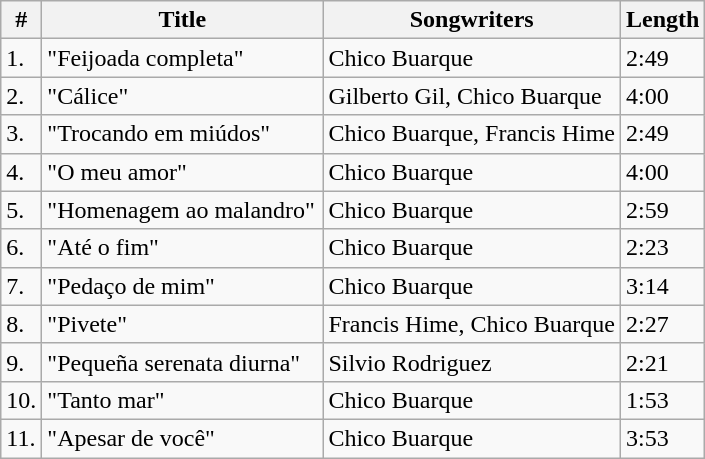<table class="wikitable">
<tr>
<th>#</th>
<th width="180">Title</th>
<th>Songwriters</th>
<th>Length</th>
</tr>
<tr>
<td>1.</td>
<td>"Feijoada completa"</td>
<td>Chico Buarque</td>
<td>2:49</td>
</tr>
<tr>
<td>2.</td>
<td>"Cálice"</td>
<td>Gilberto Gil, Chico Buarque</td>
<td>4:00</td>
</tr>
<tr>
<td>3.</td>
<td>"Trocando em miúdos"</td>
<td>Chico Buarque, Francis Hime</td>
<td>2:49</td>
</tr>
<tr>
<td>4.</td>
<td>"O meu amor"</td>
<td>Chico Buarque</td>
<td>4:00</td>
</tr>
<tr>
<td>5.</td>
<td>"Homenagem ao malandro"</td>
<td>Chico Buarque</td>
<td>2:59</td>
</tr>
<tr>
<td>6.</td>
<td>"Até o fim"</td>
<td>Chico Buarque</td>
<td>2:23</td>
</tr>
<tr>
<td>7.</td>
<td>"Pedaço de mim"</td>
<td>Chico Buarque</td>
<td>3:14</td>
</tr>
<tr>
<td>8.</td>
<td>"Pivete"</td>
<td>Francis Hime, Chico Buarque</td>
<td>2:27</td>
</tr>
<tr>
<td>9.</td>
<td>"Pequeña serenata diurna"</td>
<td>Silvio Rodriguez</td>
<td>2:21</td>
</tr>
<tr>
<td>10.</td>
<td>"Tanto mar"</td>
<td>Chico Buarque</td>
<td>1:53</td>
</tr>
<tr>
<td>11.</td>
<td>"Apesar de você"</td>
<td>Chico Buarque</td>
<td>3:53</td>
</tr>
</table>
